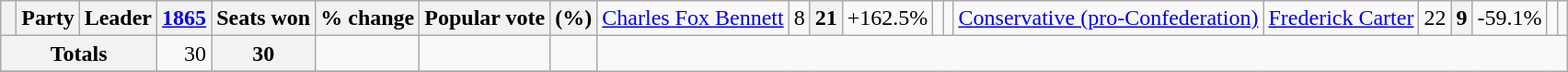<table class="wikitable">
<tr>
<th> </th>
<th>Party</th>
<th>Leader</th>
<th><a href='#'>1865</a></th>
<th>Seats won</th>
<th>% change</th>
<th>Popular vote</th>
<th>(%)<br></th>
<td><a href='#'>Charles Fox Bennett</a></td>
<td align=right>8</td>
<th align=right>21</th>
<td align=right>+162.5%</td>
<td align=right></td>
<td align=right><br></td>
<td><a href='#'>Conservative (pro-Confederation)</a></td>
<td><a href='#'>Frederick Carter</a></td>
<td align=right>22</td>
<th align=right>9</th>
<td align=right>-59.1%</td>
<td align=right></td>
<td align=right></td>
</tr>
<tr>
<th colspan="3">Totals</th>
<td align=right>30</td>
<th align=right>30</th>
<td align=right></td>
<td align=right></td>
<td align=right></td>
</tr>
<tr>
</tr>
</table>
